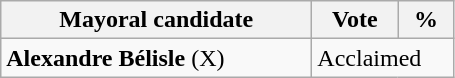<table class="wikitable">
<tr>
<th bgcolor="#DDDDFF" width="200px">Mayoral candidate</th>
<th bgcolor="#DDDDFF" width="50px">Vote</th>
<th bgcolor="#DDDDFF" width="30px">%</th>
</tr>
<tr>
<td><strong>Alexandre Bélisle</strong> (X)</td>
<td colspan="2">Acclaimed</td>
</tr>
</table>
